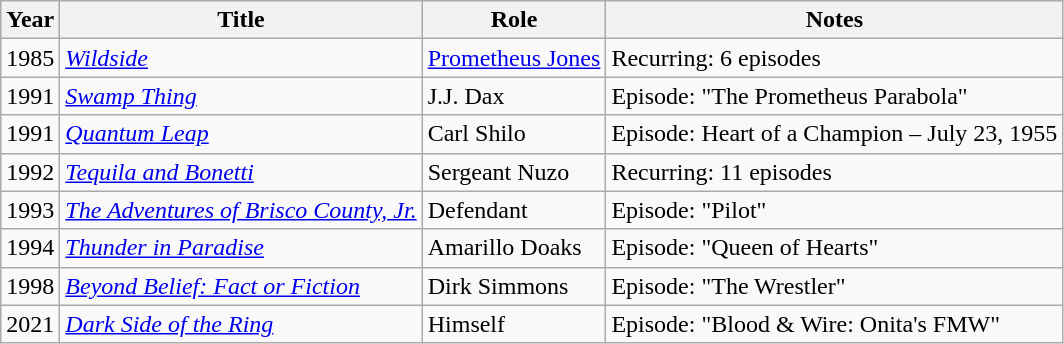<table class="wikitable sortable">
<tr>
<th>Year</th>
<th>Title</th>
<th>Role</th>
<th class="unsortable">Notes</th>
</tr>
<tr>
<td>1985</td>
<td><em><a href='#'>Wildside</a></em></td>
<td><a href='#'>Prometheus Jones</a></td>
<td>Recurring: 6 episodes</td>
</tr>
<tr>
<td>1991</td>
<td><em><a href='#'>Swamp Thing</a></em></td>
<td>J.J. Dax</td>
<td>Episode: "The Prometheus Parabola"</td>
</tr>
<tr>
<td>1991</td>
<td><em><a href='#'>Quantum Leap</a></em></td>
<td>Carl Shilo</td>
<td>Episode: Heart of a Champion – July 23, 1955</td>
</tr>
<tr>
<td>1992</td>
<td><em><a href='#'>Tequila and Bonetti</a></em></td>
<td>Sergeant Nuzo</td>
<td>Recurring: 11 episodes</td>
</tr>
<tr>
<td>1993</td>
<td><em><a href='#'>The Adventures of Brisco County, Jr.</a></em></td>
<td>Defendant</td>
<td>Episode: "Pilot"</td>
</tr>
<tr>
<td>1994</td>
<td><em><a href='#'>Thunder in Paradise</a></em></td>
<td>Amarillo Doaks</td>
<td>Episode: "Queen of Hearts"</td>
</tr>
<tr>
<td>1998</td>
<td><em><a href='#'>Beyond Belief: Fact or Fiction</a></em></td>
<td>Dirk Simmons</td>
<td>Episode: "The Wrestler"</td>
</tr>
<tr>
<td>2021</td>
<td><em><a href='#'>Dark Side of the Ring</a></em></td>
<td>Himself</td>
<td>Episode: "Blood & Wire: Onita's FMW"</td>
</tr>
</table>
